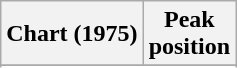<table class="wikitable sortable plainrowheaders" style="text-align:center">
<tr>
<th scope="col">Chart (1975)</th>
<th scope="col">Peak<br>position</th>
</tr>
<tr>
</tr>
<tr>
</tr>
<tr>
</tr>
<tr>
</tr>
</table>
